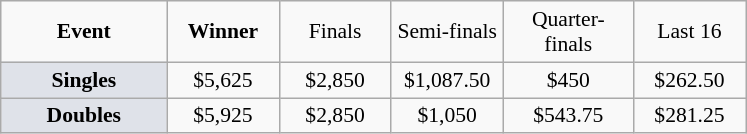<table class=wikitable style="font-size:90%;text-align:center">
<tr>
<td style="width:104px;"><strong>Event</strong></td>
<td style="width:68px;"><strong>Winner</strong></td>
<td style="width:68px;">Finals</td>
<td style="width:68px;">Semi-finals</td>
<td style="width:80px;">Quarter-finals</td>
<td style="width:68px;">Last 16</td>
</tr>
<tr>
<td style="background:#dfe2e9;"><strong>Singles</strong></td>
<td>$5,625</td>
<td>$2,850</td>
<td>$1,087.50</td>
<td>$450</td>
<td>$262.50</td>
</tr>
<tr>
<td style="background:#dfe2e9;"><strong>Doubles</strong></td>
<td>$5,925</td>
<td>$2,850</td>
<td>$1,050</td>
<td>$543.75</td>
<td>$281.25</td>
</tr>
</table>
